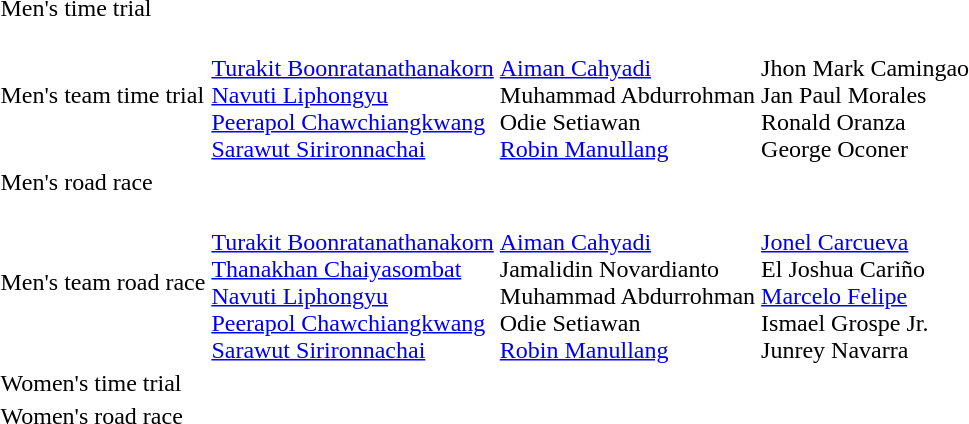<table>
<tr>
<td>Men's time trial</td>
<td></td>
<td nowrap=true></td>
<td></td>
</tr>
<tr>
<td>Men's team time trial</td>
<td nowrap=true><br><a href='#'>Turakit Boonratanathanakorn</a><br><a href='#'>Navuti Liphongyu</a><br><a href='#'>Peerapol Chawchiangkwang</a><br><a href='#'>Sarawut Sirironnachai</a></td>
<td><br><a href='#'>Aiman Cahyadi</a><br>Muhammad Abdurrohman<br>Odie Setiawan<br><a href='#'>Robin Manullang</a></td>
<td nowrap=true><br>Jhon Mark Camingao<br>Jan Paul Morales<br>Ronald Oranza<br>George Oconer</td>
</tr>
<tr>
<td>Men's road race</td>
<td></td>
<td></td>
<td></td>
</tr>
<tr>
<td>Men's team road race</td>
<td><br><a href='#'>Turakit Boonratanathanakorn</a><br><a href='#'>Thanakhan Chaiyasombat</a><br><a href='#'>Navuti Liphongyu</a><br><a href='#'>Peerapol Chawchiangkwang</a><br><a href='#'>Sarawut Sirironnachai</a></td>
<td><br><a href='#'>Aiman Cahyadi</a><br>Jamalidin Novardianto<br>Muhammad Abdurrohman<br>Odie Setiawan<br><a href='#'>Robin Manullang</a></td>
<td><br><a href='#'>Jonel Carcueva</a><br>El Joshua Cariño<br><a href='#'>Marcelo Felipe</a><br>Ismael Grospe Jr.<br>Junrey Navarra</td>
</tr>
<tr>
<td>Women's time trial</td>
<td></td>
<td></td>
<td></td>
</tr>
<tr>
<td>Women's road race</td>
<td></td>
<td></td>
<td></td>
</tr>
</table>
